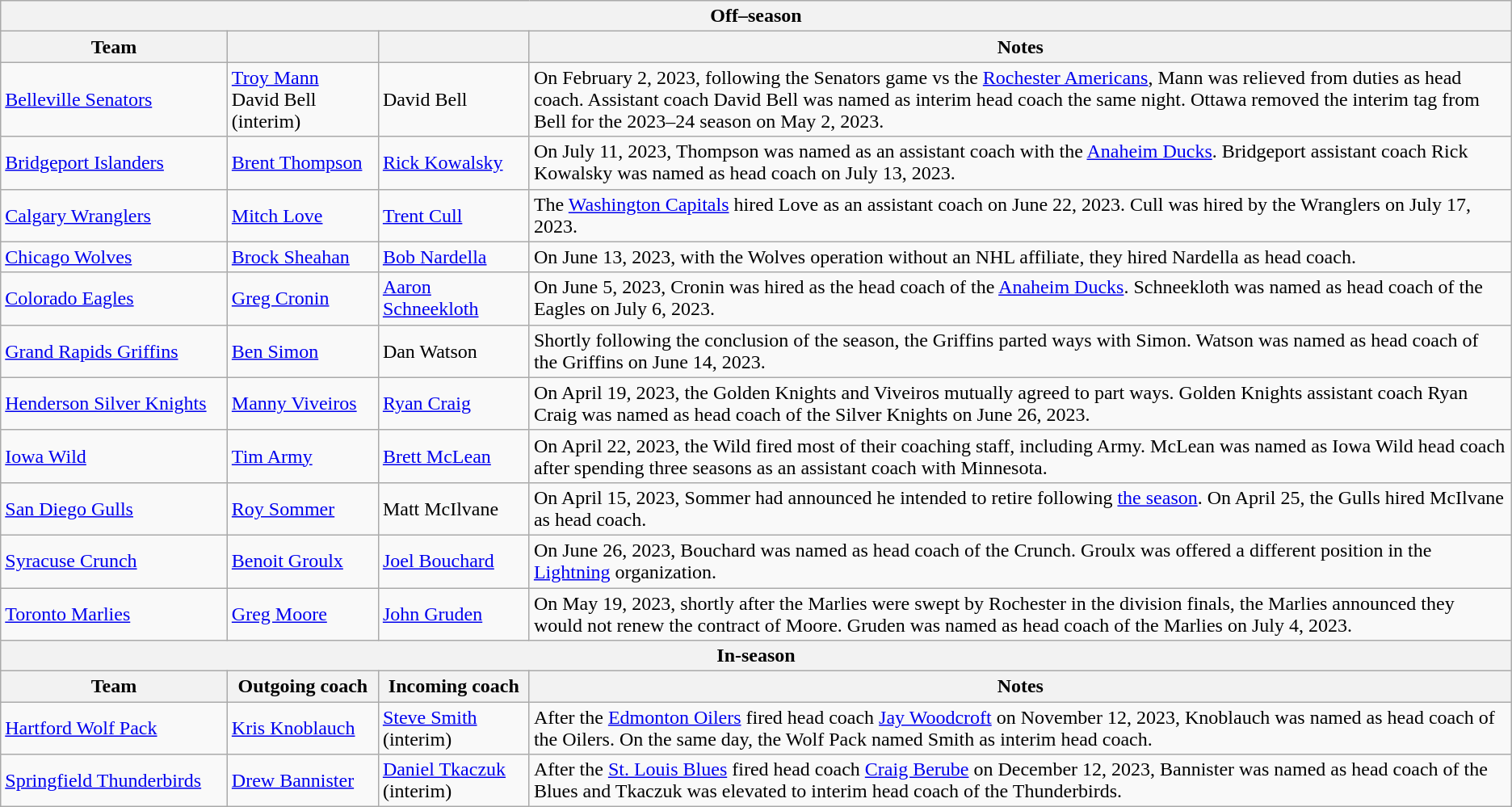<table class="wikitable">
<tr>
<th colspan="4">Off–season</th>
</tr>
<tr>
<th>Team</th>
<th></th>
<th></th>
<th>Notes</th>
</tr>
<tr>
<td><a href='#'>Belleville Senators</a></td>
<td><a href='#'>Troy Mann</a><br>David Bell (interim)</td>
<td>David Bell</td>
<td>On February 2, 2023, following the Senators game vs the <a href='#'>Rochester Americans</a>, Mann was relieved from duties as head coach. Assistant coach David Bell was named as interim head coach the same night. Ottawa removed the interim tag from Bell for the 2023–24 season on May 2, 2023.</td>
</tr>
<tr>
<td><a href='#'>Bridgeport Islanders</a></td>
<td><a href='#'>Brent Thompson</a></td>
<td><a href='#'>Rick Kowalsky</a></td>
<td>On July 11, 2023, Thompson was named as an assistant coach with the <a href='#'>Anaheim Ducks</a>. Bridgeport assistant coach Rick Kowalsky was named as head coach on July 13, 2023.</td>
</tr>
<tr>
<td><a href='#'>Calgary Wranglers</a></td>
<td><a href='#'>Mitch Love</a></td>
<td><a href='#'>Trent Cull</a></td>
<td>The <a href='#'>Washington Capitals</a> hired Love as an assistant coach on June 22, 2023. Cull was hired by the Wranglers on July 17, 2023.</td>
</tr>
<tr>
<td><a href='#'>Chicago Wolves</a></td>
<td><a href='#'>Brock Sheahan</a></td>
<td><a href='#'>Bob Nardella</a></td>
<td>On June 13, 2023, with the Wolves operation without an NHL affiliate, they hired Nardella as head coach.</td>
</tr>
<tr>
<td><a href='#'>Colorado Eagles</a></td>
<td><a href='#'>Greg Cronin</a></td>
<td><a href='#'>Aaron Schneekloth</a></td>
<td>On June 5, 2023, Cronin was hired as the head coach of the <a href='#'>Anaheim Ducks</a>. Schneekloth was named as head coach of the Eagles on July 6, 2023.</td>
</tr>
<tr>
<td><a href='#'>Grand Rapids Griffins</a></td>
<td><a href='#'>Ben Simon</a></td>
<td>Dan Watson</td>
<td>Shortly following the conclusion of the season, the Griffins parted ways with Simon. Watson was named as head coach of the Griffins on June 14, 2023.</td>
</tr>
<tr>
<td><a href='#'>Henderson Silver Knights</a></td>
<td><a href='#'>Manny Viveiros</a></td>
<td><a href='#'>Ryan Craig</a></td>
<td>On April 19, 2023, the Golden Knights and Viveiros mutually agreed to part ways. Golden Knights assistant coach Ryan Craig was named as head coach of the Silver Knights on June 26, 2023.</td>
</tr>
<tr>
<td><a href='#'>Iowa Wild</a></td>
<td><a href='#'>Tim Army</a></td>
<td><a href='#'>Brett McLean</a></td>
<td>On April 22, 2023, the Wild fired most of their coaching staff, including Army. McLean was named as Iowa Wild head coach after spending three seasons as an assistant coach with Minnesota.</td>
</tr>
<tr>
<td><a href='#'>San Diego Gulls</a></td>
<td><a href='#'>Roy Sommer</a></td>
<td>Matt McIlvane</td>
<td>On April 15, 2023, Sommer had announced he intended to retire following <a href='#'>the season</a>. On April 25, the Gulls hired McIlvane as head coach.</td>
</tr>
<tr>
<td><a href='#'>Syracuse Crunch</a></td>
<td><a href='#'>Benoit Groulx</a></td>
<td><a href='#'>Joel Bouchard</a></td>
<td>On June 26, 2023, Bouchard was named as head coach of the Crunch. Groulx was offered a different position in the <a href='#'>Lightning</a> organization.</td>
</tr>
<tr>
<td><a href='#'>Toronto Marlies</a></td>
<td><a href='#'>Greg Moore</a></td>
<td><a href='#'>John Gruden</a></td>
<td>On May 19, 2023, shortly after the Marlies were swept by Rochester in the division finals, the Marlies announced they would not renew the contract of Moore. Gruden was named as head coach of the Marlies on July 4, 2023.</td>
</tr>
<tr>
<th colspan="4">In-season</th>
</tr>
<tr>
<th style="width:15%;">Team</th>
<th style="width:10%;">Outgoing coach</th>
<th style="width:10%;">Incoming coach</th>
<th>Notes</th>
</tr>
<tr>
<td><a href='#'>Hartford Wolf Pack</a></td>
<td><a href='#'>Kris Knoblauch</a></td>
<td><a href='#'>Steve Smith</a> (interim)</td>
<td>After the <a href='#'>Edmonton Oilers</a> fired head coach <a href='#'>Jay Woodcroft</a> on November 12, 2023, Knoblauch was named as head coach of the Oilers. On the same day, the Wolf Pack named Smith as interim head coach.</td>
</tr>
<tr>
<td><a href='#'>Springfield Thunderbirds</a></td>
<td><a href='#'>Drew Bannister</a></td>
<td><a href='#'>Daniel Tkaczuk</a> (interim)</td>
<td>After the <a href='#'>St. Louis Blues</a> fired head coach <a href='#'>Craig Berube</a> on December 12, 2023, Bannister was named as head coach of the Blues and Tkaczuk was elevated to interim head coach of the Thunderbirds.</td>
</tr>
</table>
